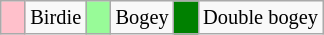<table class="wikitable" span = 50 style="font-size:85%">
<tr>
<td style="background:Pink; width:10px;"></td>
<td>Birdie</td>
<td style="background:PaleGreen; width:10px;"></td>
<td>Bogey</td>
<td style="background:Green; width:10px;"></td>
<td>Double bogey</td>
</tr>
</table>
